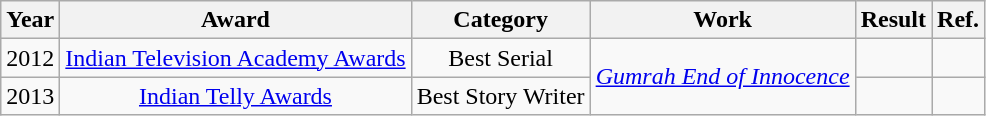<table class="wikitable" style="text-align:center">
<tr>
<th>Year</th>
<th>Award</th>
<th>Category</th>
<th>Work</th>
<th>Result</th>
<th>Ref.</th>
</tr>
<tr>
<td>2012</td>
<td><a href='#'>Indian Television Academy Awards</a></td>
<td>Best Serial</td>
<td rowspan="2"><em><a href='#'>Gumrah End of Innocence</a></em></td>
<td></td>
<td></td>
</tr>
<tr>
<td>2013</td>
<td><a href='#'>Indian Telly Awards</a></td>
<td>Best Story Writer</td>
<td></td>
<td></td>
</tr>
</table>
